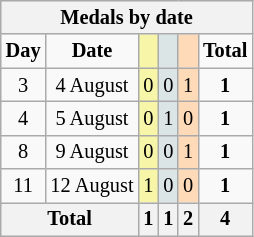<table class="wikitable" style="font-size:85%; text-align:center;">
<tr style="background:#efefef;">
<th colspan=6><strong>Medals by date</strong></th>
</tr>
<tr>
<td><strong>Day</strong></td>
<td><strong>Date</strong></td>
<td style="background:#F7F6A8;"></td>
<td style="background:#DCE5E5;"></td>
<td style="background:#FFDAB9;"></td>
<td><strong>Total</strong></td>
</tr>
<tr>
<td>3</td>
<td>4 August</td>
<td style="background:#F7F6A8;">0</td>
<td style="background:#DCE5E5;">0</td>
<td style="background:#FFDAB9;">1</td>
<td><strong>1</strong></td>
</tr>
<tr>
<td>4</td>
<td>5 August</td>
<td style="background:#F7F6A8;">0</td>
<td style="background:#DCE5E5;">1</td>
<td style="background:#FFDAB9;">0</td>
<td><strong>1</strong></td>
</tr>
<tr>
<td>8</td>
<td>9 August</td>
<td style="background:#F7F6A8;">0</td>
<td style="background:#DCE5E5;">0</td>
<td style="background:#FFDAB9;">1</td>
<td><strong>1</strong></td>
</tr>
<tr>
<td>11</td>
<td>12 August</td>
<td style="background:#F7F6A8;">1</td>
<td style="background:#DCE5E5;">0</td>
<td style="background:#FFDAB9;">0</td>
<td><strong>1</strong></td>
</tr>
<tr>
<th colspan="2">Total</th>
<th>1</th>
<th>1</th>
<th>2</th>
<th>4</th>
</tr>
</table>
